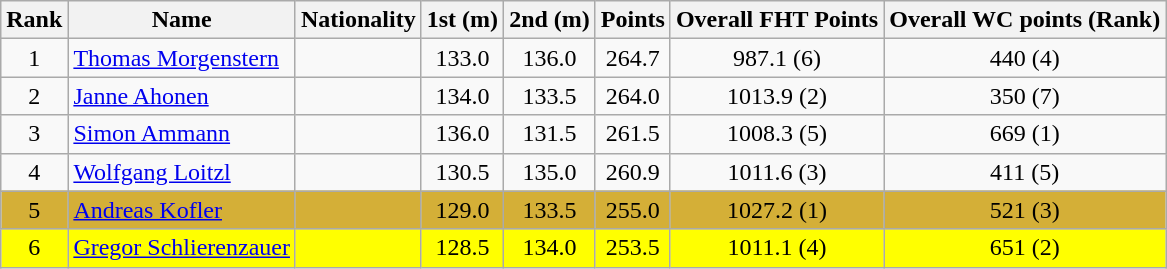<table class="wikitable">
<tr>
<th align=Center>Rank</th>
<th>Name</th>
<th>Nationality</th>
<th align=Center>1st (m)</th>
<th>2nd (m)</th>
<th>Points</th>
<th>Overall FHT Points</th>
<th>Overall WC points (Rank)</th>
</tr>
<tr>
<td align=center>1</td>
<td align=left><a href='#'>Thomas Morgenstern</a></td>
<td align=left></td>
<td align=center>133.0</td>
<td align=center>136.0</td>
<td align=center>264.7</td>
<td align=center>987.1 (6)</td>
<td align=center>440 (4)</td>
</tr>
<tr>
<td align=center>2</td>
<td align=left><a href='#'>Janne Ahonen</a></td>
<td align=left></td>
<td align=center>134.0</td>
<td align=center>133.5</td>
<td align=center>264.0</td>
<td align=center>1013.9 (2)</td>
<td align=center>350 (7)</td>
</tr>
<tr>
<td align=center>3</td>
<td align=left><a href='#'>Simon Ammann</a></td>
<td align=left></td>
<td align=center>136.0</td>
<td align=center>131.5</td>
<td align=center>261.5</td>
<td align=center>1008.3 (5)</td>
<td align=center>669 (1)</td>
</tr>
<tr>
<td align=center>4</td>
<td align=left><a href='#'>Wolfgang Loitzl</a></td>
<td align=left></td>
<td align=center>130.5</td>
<td align=center>135.0</td>
<td align=center>260.9</td>
<td align=center>1011.6 (3)</td>
<td align=center>411 (5)</td>
</tr>
<tr style="background:#D4AF37;">
<td align=center>5</td>
<td align=left><a href='#'>Andreas Kofler</a></td>
<td align=left></td>
<td align=center>129.0</td>
<td align=center>133.5</td>
<td align=center>255.0</td>
<td align=center>1027.2 (1)</td>
<td align=center>521 (3)</td>
</tr>
<tr style="background:#FFFF00;">
<td align=center>6</td>
<td align=left><a href='#'>Gregor Schlierenzauer</a></td>
<td align=left></td>
<td align=center>128.5</td>
<td align=center>134.0</td>
<td align=center>253.5</td>
<td align=center>1011.1 (4)</td>
<td align=center>651 (2)</td>
</tr>
</table>
